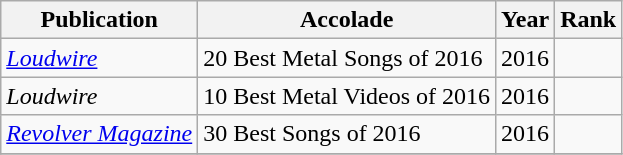<table class="sortable wikitable">
<tr>
<th>Publication</th>
<th>Accolade</th>
<th>Year</th>
<th>Rank</th>
</tr>
<tr>
<td><em><a href='#'>Loudwire</a></em></td>
<td>20 Best Metal Songs of 2016</td>
<td>2016</td>
<td></td>
</tr>
<tr>
<td><em>Loudwire</em></td>
<td>10 Best Metal Videos of 2016</td>
<td>2016</td>
<td></td>
</tr>
<tr>
<td><em><a href='#'>Revolver Magazine</a></em></td>
<td>30 Best Songs of 2016</td>
<td>2016</td>
<td></td>
</tr>
<tr>
</tr>
</table>
